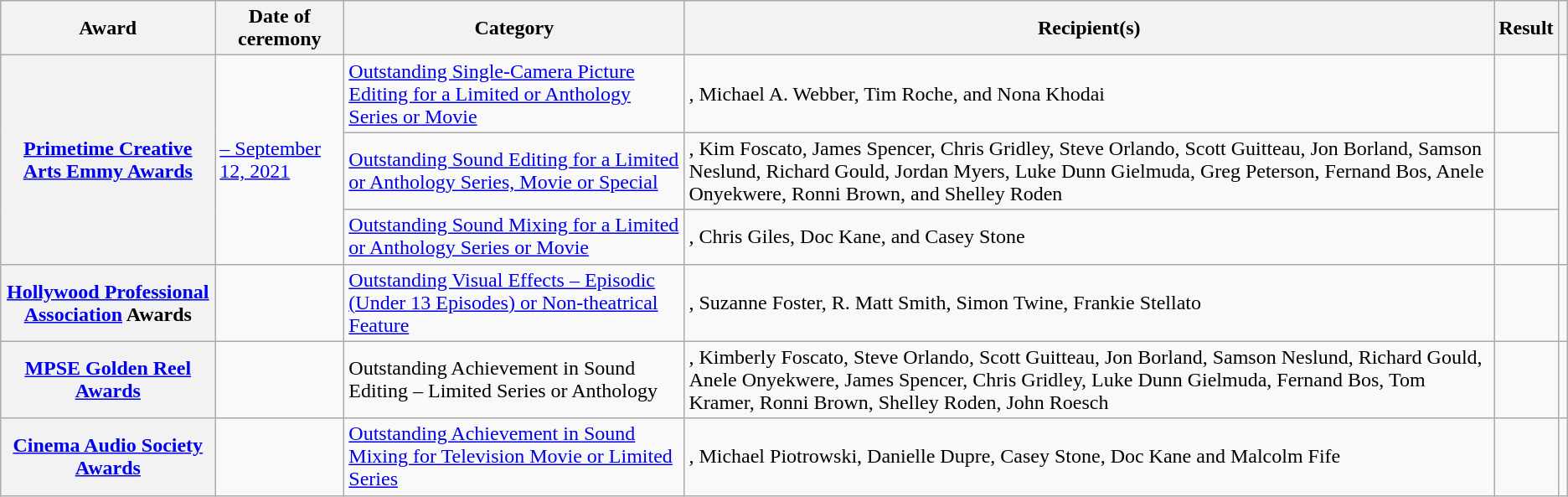<table class="wikitable plainrowheaders sortable">
<tr>
<th scope="col">Award</th>
<th scope="col">Date of ceremony</th>
<th scope="col">Category</th>
<th scope="col">Recipient(s)</th>
<th scope="col">Result</th>
<th scope="col" class="unsortable"></th>
</tr>
<tr>
<th scope="row" rowspan="3" style="text-align:center;"><a href='#'>Primetime Creative Arts Emmy Awards</a></th>
<td rowspan="3"><a href='#'> – September 12, 2021</a></td>
<td><a href='#'>Outstanding Single-Camera Picture Editing for a Limited or Anthology Series or Movie</a></td>
<td>, Michael A. Webber, Tim Roche, and Nona Khodai</td>
<td></td>
<td rowspan="3" style="text-align:center;"></td>
</tr>
<tr>
<td><a href='#'>Outstanding Sound Editing for a Limited or Anthology Series, Movie or Special</a></td>
<td>, Kim Foscato, James Spencer, Chris Gridley, Steve Orlando, Scott Guitteau, Jon Borland, Samson Neslund, Richard Gould, Jordan Myers, Luke Dunn Gielmuda, Greg Peterson, Fernand Bos, Anele Onyekwere, Ronni Brown, and Shelley Roden</td>
<td></td>
</tr>
<tr>
<td><a href='#'>Outstanding Sound Mixing for a Limited or Anthology Series or Movie</a></td>
<td>, Chris Giles, Doc Kane, and Casey Stone</td>
<td></td>
</tr>
<tr>
<th scope="row" style="text-align:center;"><a href='#'>Hollywood Professional Association</a> Awards</th>
<td></td>
<td><a href='#'>Outstanding Visual Effects – Episodic (Under 13 Episodes) or Non-theatrical Feature</a></td>
<td>, Suzanne Foster, R. Matt Smith, Simon Twine, Frankie Stellato</td>
<td></td>
<td style="text-align:center;"></td>
</tr>
<tr>
<th scope="row" style="text-align:center;"><a href='#'>MPSE Golden Reel Awards</a></th>
<td><a href='#'></a></td>
<td>Outstanding Achievement in Sound Editing – Limited Series or Anthology</td>
<td>, Kimberly Foscato, Steve Orlando, Scott Guitteau, Jon Borland, Samson Neslund, Richard Gould, Anele Onyekwere, James Spencer, Chris Gridley, Luke Dunn Gielmuda, Fernand Bos, Tom Kramer, Ronni Brown, Shelley Roden, John Roesch</td>
<td></td>
<td style="text-align:center;"></td>
</tr>
<tr>
<th scope="row" style="text-align:center;"><a href='#'>Cinema Audio Society Awards</a></th>
<td><a href='#'></a></td>
<td><a href='#'>Outstanding Achievement in Sound Mixing for Television Movie or Limited Series</a></td>
<td>, Michael Piotrowski, Danielle Dupre, Casey Stone, Doc Kane and Malcolm Fife</td>
<td></td>
<td style="text-align:center;"></td>
</tr>
</table>
